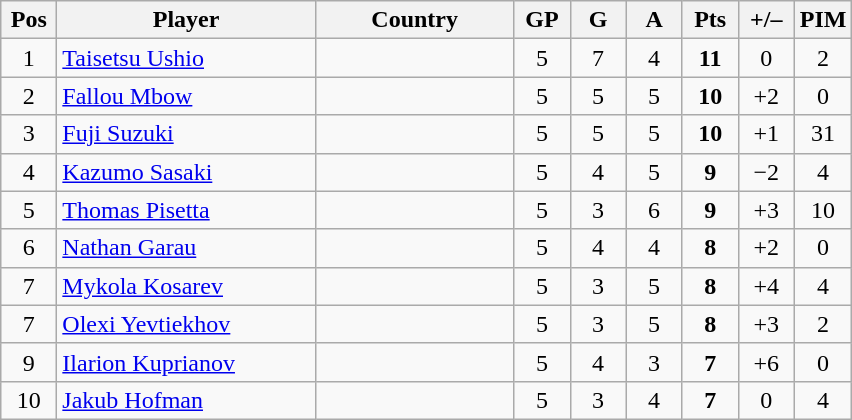<table class="wikitable sortable" style="text-align: center;">
<tr>
<th width=30>Pos</th>
<th width=165>Player</th>
<th width=125>Country</th>
<th width=30>GP</th>
<th width=30>G</th>
<th width=30>A</th>
<th width=30>Pts</th>
<th width=30>+/–</th>
<th width=30>PIM</th>
</tr>
<tr>
<td>1</td>
<td align="left"><a href='#'>Taisetsu Ushio</a></td>
<td align="left"></td>
<td>5</td>
<td>7</td>
<td>4</td>
<td><strong>11</strong></td>
<td>0</td>
<td>2</td>
</tr>
<tr>
<td>2</td>
<td align="left"><a href='#'>Fallou Mbow</a></td>
<td align="left"></td>
<td>5</td>
<td>5</td>
<td>5</td>
<td><strong>10</strong></td>
<td>+2</td>
<td>0</td>
</tr>
<tr>
<td>3</td>
<td align="left"><a href='#'>Fuji Suzuki</a></td>
<td align="left"></td>
<td>5</td>
<td>5</td>
<td>5</td>
<td><strong>10</strong></td>
<td>+1</td>
<td>31</td>
</tr>
<tr>
<td>4</td>
<td align="left"><a href='#'>Kazumo Sasaki</a></td>
<td align="left"></td>
<td>5</td>
<td>4</td>
<td>5</td>
<td><strong>9</strong></td>
<td>−2</td>
<td>4</td>
</tr>
<tr>
<td>5</td>
<td align="left"><a href='#'>Thomas Pisetta</a></td>
<td align="left"></td>
<td>5</td>
<td>3</td>
<td>6</td>
<td><strong>9</strong></td>
<td>+3</td>
<td>10</td>
</tr>
<tr>
<td>6</td>
<td align="left"><a href='#'>Nathan Garau</a></td>
<td align="left"></td>
<td>5</td>
<td>4</td>
<td>4</td>
<td><strong>8</strong></td>
<td>+2</td>
<td>0</td>
</tr>
<tr>
<td>7</td>
<td align="left"><a href='#'>Mykola Kosarev</a></td>
<td align="left"></td>
<td>5</td>
<td>3</td>
<td>5</td>
<td><strong>8</strong></td>
<td>+4</td>
<td>4</td>
</tr>
<tr>
<td>7</td>
<td align="left"><a href='#'>Olexi Yevtiekhov</a></td>
<td align="left"></td>
<td>5</td>
<td>3</td>
<td>5</td>
<td><strong>8</strong></td>
<td>+3</td>
<td>2</td>
</tr>
<tr>
<td>9</td>
<td align="left"><a href='#'>Ilarion Kuprianov</a></td>
<td align="left"></td>
<td>5</td>
<td>4</td>
<td>3</td>
<td><strong>7</strong></td>
<td>+6</td>
<td>0</td>
</tr>
<tr>
<td>10</td>
<td align="left"><a href='#'>Jakub Hofman</a></td>
<td align="left"></td>
<td>5</td>
<td>3</td>
<td>4</td>
<td><strong>7</strong></td>
<td>0</td>
<td>4</td>
</tr>
</table>
